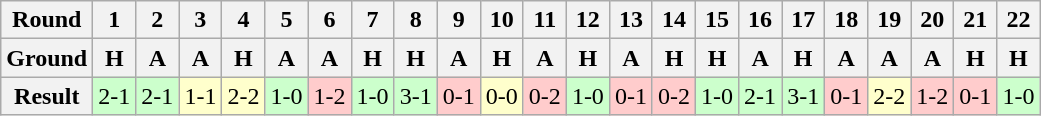<table class="wikitable">
<tr>
<th>Round</th>
<th>1</th>
<th>2</th>
<th>3</th>
<th>4</th>
<th>5</th>
<th>6</th>
<th>7</th>
<th>8</th>
<th>9</th>
<th>10</th>
<th>11</th>
<th>12</th>
<th>13</th>
<th>14</th>
<th>15</th>
<th>16</th>
<th>17</th>
<th>18</th>
<th>19</th>
<th>20</th>
<th>21</th>
<th>22</th>
</tr>
<tr>
<th>Ground</th>
<th>H</th>
<th>A</th>
<th>A</th>
<th>H</th>
<th>A</th>
<th>A</th>
<th>H</th>
<th>H</th>
<th>A</th>
<th>H</th>
<th>A</th>
<th>H</th>
<th>A</th>
<th>H</th>
<th>H</th>
<th>A</th>
<th>H</th>
<th>A</th>
<th>A</th>
<th>A</th>
<th>H</th>
<th>H</th>
</tr>
<tr>
<th>Result</th>
<td bgcolor="#CCFFCC">2-1</td>
<td bgcolor="#CCFFCC">2-1</td>
<td bgcolor="#FFFFCC">1-1</td>
<td bgcolor="#FFFFCC">2-2</td>
<td bgcolor="#CCFFCC">1-0</td>
<td bgcolor="#FFCCCC">1-2</td>
<td bgcolor="#CCFFCC">1-0</td>
<td bgcolor="#CCFFCC">3-1</td>
<td bgcolor="#FFCCCC">0-1</td>
<td bgcolor="#FFFFCC">0-0</td>
<td bgcolor="#FFCCCC">0-2</td>
<td bgcolor="#CCFFCC">1-0</td>
<td bgcolor="#FFCCCC">0-1</td>
<td bgcolor="#FFCCCC">0-2</td>
<td bgcolor="#CCFFCC">1-0</td>
<td bgcolor="#CCFFCC">2-1</td>
<td bgcolor="#CCFFCC">3-1</td>
<td bgcolor="#FFCCCC">0-1</td>
<td bgcolor="#FFFFCC">2-2</td>
<td bgcolor="#FFCCCC">1-2</td>
<td bgcolor="#FFCCCC">0-1</td>
<td bgcolor="#CCFFCC">1-0</td>
</tr>
</table>
